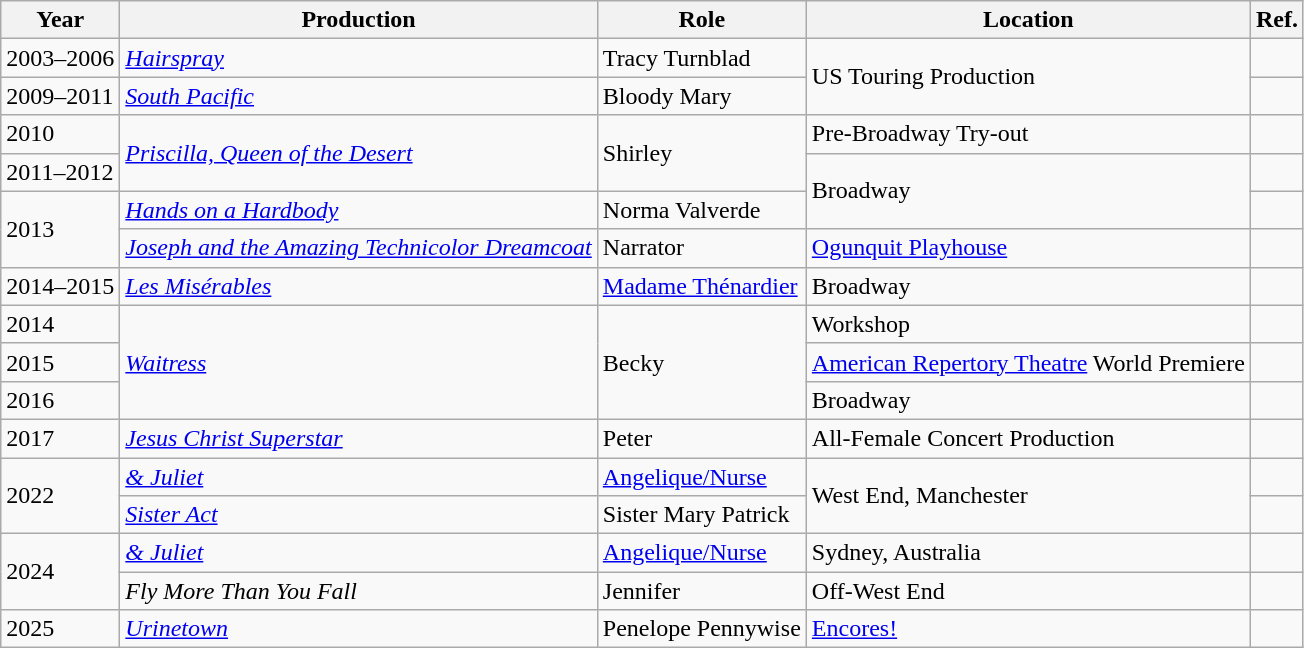<table class="wikitable">
<tr>
<th>Year</th>
<th>Production</th>
<th>Role</th>
<th>Location</th>
<th>Ref.</th>
</tr>
<tr>
<td>2003–2006</td>
<td><em><a href='#'>Hairspray</a></em></td>
<td>Tracy Turnblad</td>
<td rowspan="2">US Touring Production</td>
<td></td>
</tr>
<tr>
<td>2009–2011</td>
<td><em><a href='#'>South Pacific</a></em></td>
<td>Bloody Mary</td>
<td></td>
</tr>
<tr>
<td>2010</td>
<td rowspan="2"><em><a href='#'>Priscilla, Queen of the Desert</a></em></td>
<td rowspan="2">Shirley</td>
<td>Pre-Broadway Try-out</td>
<td></td>
</tr>
<tr>
<td>2011–2012</td>
<td rowspan="2">Broadway</td>
<td></td>
</tr>
<tr>
<td rowspan=2>2013</td>
<td><em><a href='#'>Hands on a Hardbody</a></em></td>
<td>Norma Valverde</td>
<td></td>
</tr>
<tr>
<td><em><a href='#'>Joseph and the Amazing Technicolor Dreamcoat</a></em></td>
<td>Narrator</td>
<td><a href='#'>Ogunquit Playhouse</a></td>
<td></td>
</tr>
<tr>
<td>2014–2015</td>
<td><em><a href='#'>Les Misérables</a></em></td>
<td><a href='#'>Madame Thénardier</a></td>
<td>Broadway</td>
<td></td>
</tr>
<tr>
<td>2014</td>
<td rowspan="3"><em><a href='#'>Waitress</a></em></td>
<td rowspan="3">Becky</td>
<td>Workshop</td>
<td></td>
</tr>
<tr>
<td>2015</td>
<td><a href='#'>American Repertory Theatre</a> World Premiere</td>
<td></td>
</tr>
<tr>
<td>2016</td>
<td>Broadway</td>
<td></td>
</tr>
<tr>
<td>2017</td>
<td><em><a href='#'>Jesus Christ Superstar</a></em></td>
<td>Peter</td>
<td>All-Female Concert Production</td>
<td></td>
</tr>
<tr>
<td rowspan=2>2022</td>
<td><em><a href='#'>& Juliet</a></em></td>
<td><a href='#'>Angelique/Nurse</a></td>
<td rowspan=2>West End, Manchester</td>
<td></td>
</tr>
<tr>
<td><em><a href='#'>Sister Act</a></em></td>
<td>Sister Mary Patrick</td>
<td></td>
</tr>
<tr>
<td rowspan="2">2024</td>
<td><em><a href='#'>& Juliet</a></em></td>
<td><a href='#'>Angelique/Nurse</a></td>
<td>Sydney, Australia</td>
<td></td>
</tr>
<tr>
<td><em>Fly More Than You Fall</em></td>
<td>Jennifer</td>
<td>Off-West End</td>
<td></td>
</tr>
<tr>
<td>2025</td>
<td><em><a href='#'>Urinetown</a></em></td>
<td>Penelope Pennywise</td>
<td><a href='#'>Encores!</a></td>
<td></td>
</tr>
</table>
